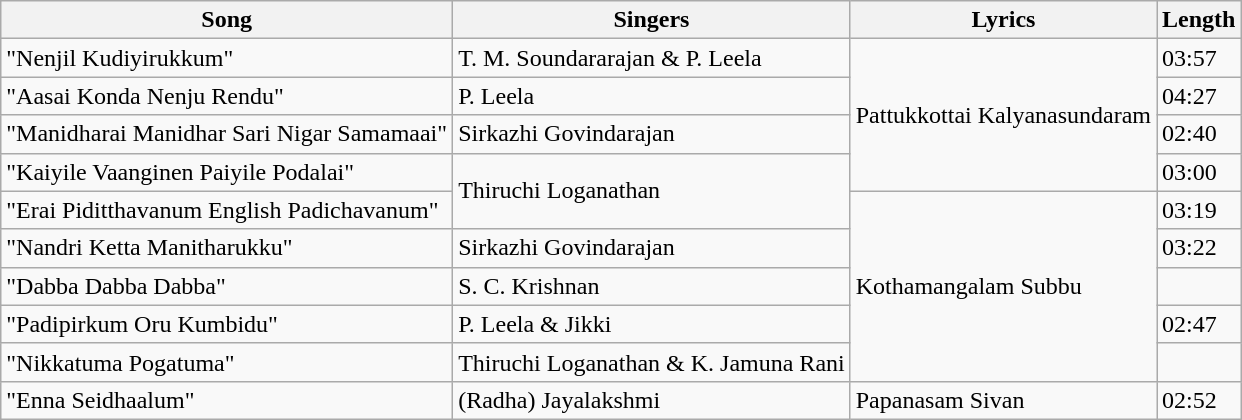<table class="wikitable" style="font-size:100%;">
<tr>
<th>Song</th>
<th>Singers</th>
<th>Lyrics</th>
<th>Length</th>
</tr>
<tr>
<td>"Nenjil Kudiyirukkum"</td>
<td>T. M. Soundararajan & P. Leela</td>
<td rowspan=4>Pattukkottai Kalyanasundaram</td>
<td>03:57</td>
</tr>
<tr>
<td>"Aasai Konda Nenju Rendu"</td>
<td>P. Leela</td>
<td>04:27</td>
</tr>
<tr>
<td>"Manidharai Manidhar Sari Nigar Samamaai"</td>
<td>Sirkazhi Govindarajan</td>
<td>02:40</td>
</tr>
<tr>
<td>"Kaiyile Vaanginen Paiyile Podalai"</td>
<td rowspan=2>Thiruchi Loganathan</td>
<td>03:00</td>
</tr>
<tr>
<td>"Erai Piditthavanum English Padichavanum"</td>
<td rowspan=5>Kothamangalam Subbu</td>
<td>03:19</td>
</tr>
<tr>
<td>"Nandri Ketta Manitharukku"</td>
<td>Sirkazhi Govindarajan</td>
<td>03:22</td>
</tr>
<tr>
<td>"Dabba Dabba Dabba"</td>
<td>S. C. Krishnan</td>
<td></td>
</tr>
<tr>
<td>"Padipirkum Oru Kumbidu"</td>
<td>P. Leela & Jikki</td>
<td>02:47</td>
</tr>
<tr>
<td>"Nikkatuma Pogatuma"</td>
<td>Thiruchi Loganathan & K. Jamuna Rani</td>
<td></td>
</tr>
<tr>
<td>"Enna Seidhaalum"</td>
<td>(Radha) Jayalakshmi</td>
<td>Papanasam Sivan</td>
<td>02:52</td>
</tr>
</table>
